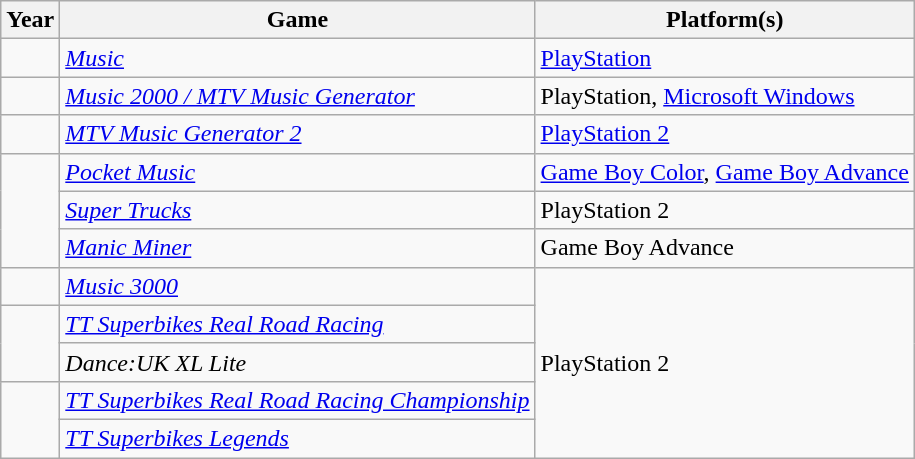<table class="wikitable sortable">
<tr>
<th>Year</th>
<th>Game</th>
<th>Platform(s)</th>
</tr>
<tr>
<td></td>
<td><em><a href='#'>Music</a></em></td>
<td><a href='#'>PlayStation</a></td>
</tr>
<tr>
<td></td>
<td><em><a href='#'>Music 2000 / MTV Music Generator</a></em> </td>
<td>PlayStation, <a href='#'>Microsoft Windows</a></td>
</tr>
<tr>
<td></td>
<td><em><a href='#'>MTV Music Generator 2</a></em></td>
<td><a href='#'>PlayStation 2</a></td>
</tr>
<tr>
<td rowspan="3"></td>
<td><em><a href='#'>Pocket Music</a></em></td>
<td><a href='#'>Game Boy Color</a>, <a href='#'>Game Boy Advance</a></td>
</tr>
<tr>
<td><em><a href='#'>Super Trucks</a></em></td>
<td>PlayStation 2</td>
</tr>
<tr>
<td><em><a href='#'>Manic Miner</a></em></td>
<td>Game Boy Advance</td>
</tr>
<tr>
<td></td>
<td><em><a href='#'>Music 3000</a></em> </td>
<td rowspan="5">PlayStation 2</td>
</tr>
<tr>
<td rowspan="2"></td>
<td><em><a href='#'>TT Superbikes Real Road Racing</a></em></td>
</tr>
<tr>
<td><em>Dance:UK XL Lite</em></td>
</tr>
<tr>
<td rowspan="2"></td>
<td><em><a href='#'>TT Superbikes Real Road Racing Championship</a></em></td>
</tr>
<tr>
<td><em><a href='#'>TT Superbikes Legends</a></em></td>
</tr>
</table>
